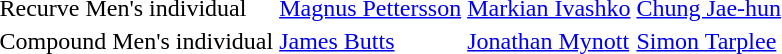<table>
<tr>
<td>Recurve Men's individual<br></td>
<td> <a href='#'>Magnus Pettersson</a></td>
<td> <a href='#'>Markian Ivashko</a></td>
<td> <a href='#'>Chung Jae-hun</a></td>
</tr>
<tr>
<td>Compound Men's individual<br></td>
<td> <a href='#'>James Butts</a></td>
<td> <a href='#'>Jonathan Mynott</a></td>
<td> <a href='#'>Simon Tarplee</a></td>
</tr>
</table>
